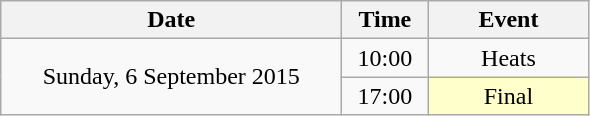<table class = "wikitable" style="text-align:center;">
<tr>
<th width=220>Date</th>
<th width=50>Time</th>
<th width=100>Event</th>
</tr>
<tr>
<td rowspan=2>Sunday, 6 September 2015</td>
<td>10:00</td>
<td>Heats</td>
</tr>
<tr>
<td>17:00</td>
<td bgcolor=ffffcc>Final</td>
</tr>
</table>
